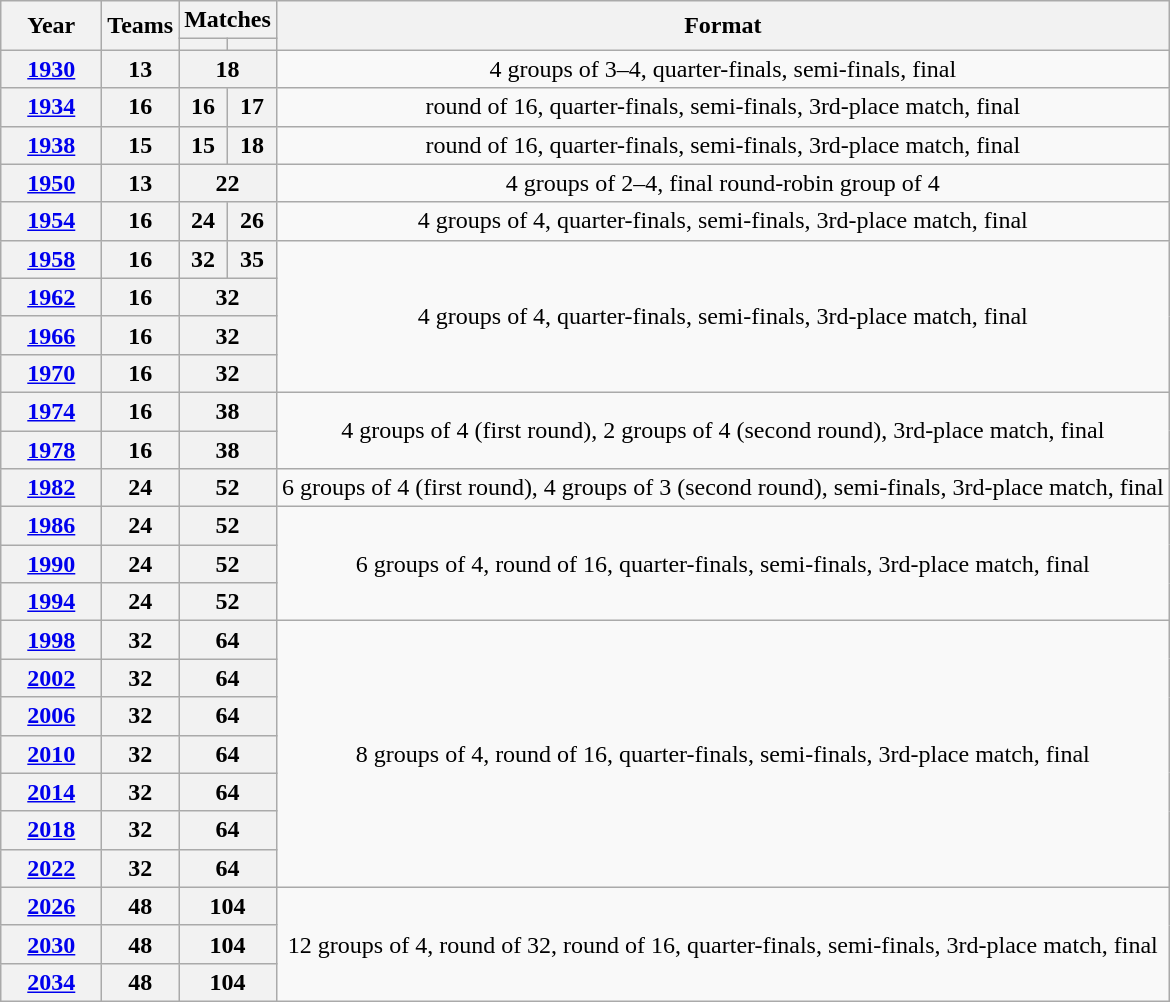<table class="wikitable" style="text-align:center">
<tr>
<th rowspan=2 width=60>Year</th>
<th rowspan=2>Teams</th>
<th colspan=2>Matches</th>
<th rowspan=2>Format</th>
</tr>
<tr>
<th></th>
<th></th>
</tr>
<tr>
<th><a href='#'>1930</a></th>
<th>13</th>
<th colspan=2>18</th>
<td>4 groups of 3–4, quarter-finals, semi-finals, final</td>
</tr>
<tr>
<th><a href='#'>1934</a></th>
<th>16</th>
<th>16</th>
<th>17</th>
<td>round of 16, quarter-finals, semi-finals, 3rd-place match, final</td>
</tr>
<tr>
<th><a href='#'>1938</a></th>
<th>15</th>
<th>15</th>
<th>18</th>
<td>round of 16, quarter-finals, semi-finals, 3rd-place match, final</td>
</tr>
<tr>
<th><a href='#'>1950</a></th>
<th>13</th>
<th colspan=2>22</th>
<td>4 groups of 2–4, final round-robin group of 4</td>
</tr>
<tr>
<th><a href='#'>1954</a></th>
<th>16</th>
<th>24</th>
<th>26</th>
<td>4 groups of 4, quarter-finals, semi-finals, 3rd-place match, final</td>
</tr>
<tr>
<th><a href='#'>1958</a></th>
<th>16</th>
<th>32</th>
<th>35</th>
<td rowspan=4>4 groups of 4, quarter-finals, semi-finals, 3rd-place match, final</td>
</tr>
<tr>
<th><a href='#'>1962</a></th>
<th>16</th>
<th colspan=2>32</th>
</tr>
<tr>
<th><a href='#'>1966</a></th>
<th>16</th>
<th colspan=2>32</th>
</tr>
<tr>
<th><a href='#'>1970</a></th>
<th>16</th>
<th colspan=2>32</th>
</tr>
<tr>
<th><a href='#'>1974</a></th>
<th>16</th>
<th colspan=2>38</th>
<td rowspan=2>4 groups of 4 (first round), 2 groups of 4 (second round), 3rd-place match, final</td>
</tr>
<tr>
<th><a href='#'>1978</a></th>
<th>16</th>
<th colspan=2>38</th>
</tr>
<tr>
<th><a href='#'>1982</a></th>
<th>24</th>
<th colspan=2>52</th>
<td>6 groups of 4 (first round), 4 groups of 3 (second round), semi-finals, 3rd-place match, final</td>
</tr>
<tr>
<th><a href='#'>1986</a></th>
<th>24</th>
<th colspan=2>52</th>
<td rowspan=3>6 groups of 4, round of 16, quarter-finals, semi-finals, 3rd-place match, final</td>
</tr>
<tr>
<th><a href='#'>1990</a></th>
<th>24</th>
<th colspan=2>52</th>
</tr>
<tr>
<th><a href='#'>1994</a></th>
<th>24</th>
<th colspan=2>52</th>
</tr>
<tr>
<th><a href='#'>1998</a></th>
<th>32</th>
<th colspan=2>64</th>
<td rowspan=7>8 groups of 4, round of 16, quarter-finals, semi-finals, 3rd-place match, final</td>
</tr>
<tr>
<th><a href='#'>2002</a></th>
<th>32</th>
<th colspan=2>64</th>
</tr>
<tr>
<th><a href='#'>2006</a></th>
<th>32</th>
<th colspan=2>64</th>
</tr>
<tr>
<th><a href='#'>2010</a></th>
<th>32</th>
<th colspan=2>64</th>
</tr>
<tr>
<th><a href='#'>2014</a></th>
<th>32</th>
<th colspan=2>64</th>
</tr>
<tr>
<th><a href='#'>2018</a></th>
<th>32</th>
<th colspan=2>64</th>
</tr>
<tr>
<th><a href='#'>2022</a></th>
<th>32</th>
<th colspan=2>64</th>
</tr>
<tr>
<th><a href='#'>2026</a></th>
<th>48</th>
<th colspan=2>104</th>
<td rowspan=3>12 groups of 4, round of 32, round of 16, quarter-finals, semi-finals, 3rd-place match, final</td>
</tr>
<tr>
<th><a href='#'>2030</a></th>
<th>48</th>
<th colspan=2>104</th>
</tr>
<tr>
<th><a href='#'>2034</a></th>
<th>48</th>
<th colspan=2>104</th>
</tr>
</table>
